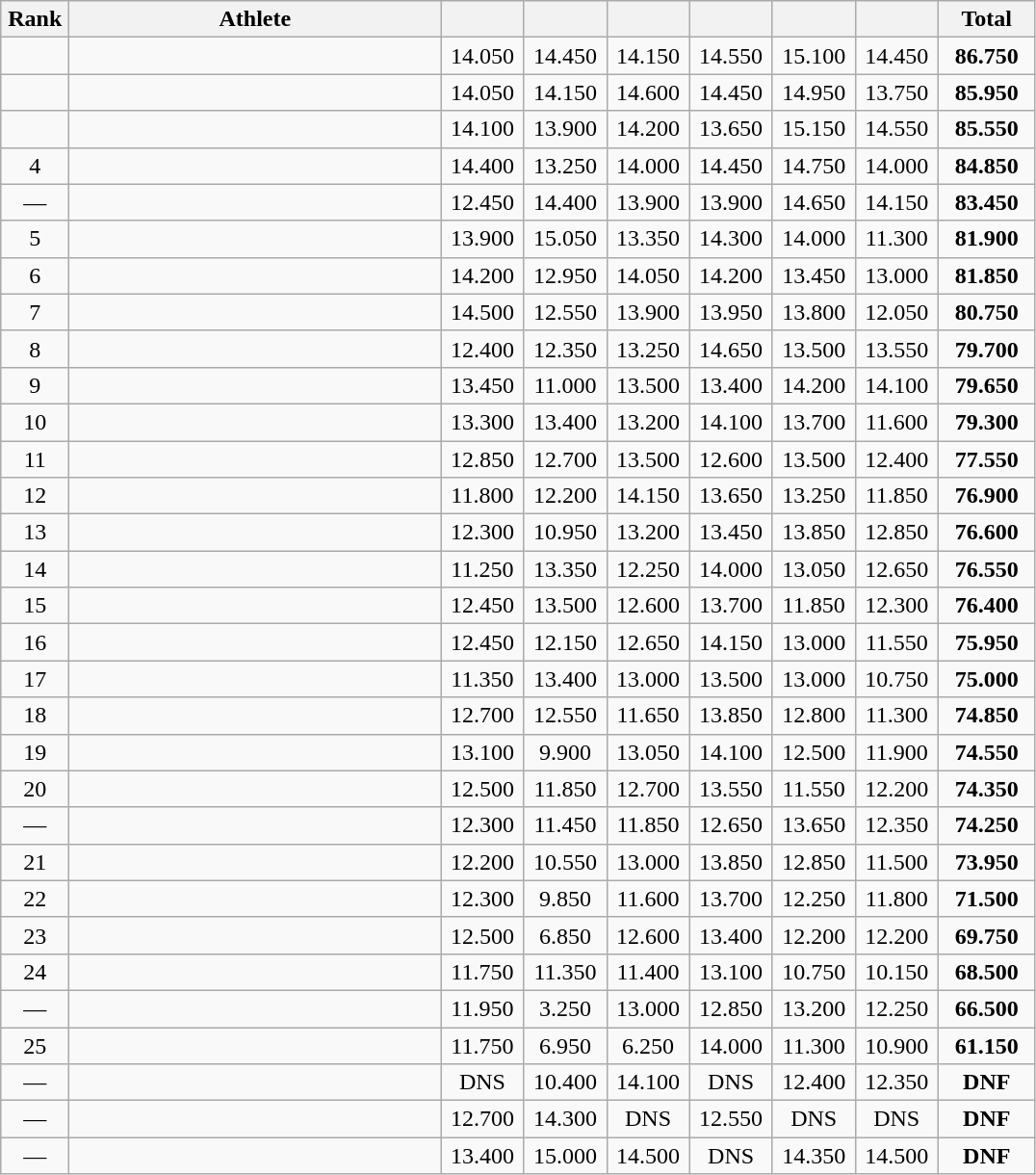<table class=wikitable style="text-align:center">
<tr>
<th width=40>Rank</th>
<th width=250>Athlete</th>
<th width=50></th>
<th width=50></th>
<th width=50></th>
<th width=50></th>
<th width=50></th>
<th width=50></th>
<th width=60>Total</th>
</tr>
<tr>
<td></td>
<td align=left></td>
<td>14.050</td>
<td>14.450</td>
<td>14.150</td>
<td>14.550</td>
<td>15.100</td>
<td>14.450</td>
<td><strong>86.750</strong></td>
</tr>
<tr>
<td></td>
<td align=left></td>
<td>14.050</td>
<td>14.150</td>
<td>14.600</td>
<td>14.450</td>
<td>14.950</td>
<td>13.750</td>
<td><strong>85.950</strong></td>
</tr>
<tr>
<td></td>
<td align=left></td>
<td>14.100</td>
<td>13.900</td>
<td>14.200</td>
<td>13.650</td>
<td>15.150</td>
<td>14.550</td>
<td><strong>85.550</strong></td>
</tr>
<tr>
<td>4</td>
<td align=left></td>
<td>14.400</td>
<td>13.250</td>
<td>14.000</td>
<td>14.450</td>
<td>14.750</td>
<td>14.000</td>
<td><strong>84.850</strong></td>
</tr>
<tr>
<td>—</td>
<td align=left></td>
<td>12.450</td>
<td>14.400</td>
<td>13.900</td>
<td>13.900</td>
<td>14.650</td>
<td>14.150</td>
<td><strong>83.450</strong></td>
</tr>
<tr>
<td>5</td>
<td align=left></td>
<td>13.900</td>
<td>15.050</td>
<td>13.350</td>
<td>14.300</td>
<td>14.000</td>
<td>11.300</td>
<td><strong>81.900</strong></td>
</tr>
<tr>
<td>6</td>
<td align=left></td>
<td>14.200</td>
<td>12.950</td>
<td>14.050</td>
<td>14.200</td>
<td>13.450</td>
<td>13.000</td>
<td><strong>81.850</strong></td>
</tr>
<tr>
<td>7</td>
<td align=left></td>
<td>14.500</td>
<td>12.550</td>
<td>13.900</td>
<td>13.950</td>
<td>13.800</td>
<td>12.050</td>
<td><strong>80.750</strong></td>
</tr>
<tr>
<td>8</td>
<td align=left></td>
<td>12.400</td>
<td>12.350</td>
<td>13.250</td>
<td>14.650</td>
<td>13.500</td>
<td>13.550</td>
<td><strong>79.700</strong></td>
</tr>
<tr>
<td>9</td>
<td align=left></td>
<td>13.450</td>
<td>11.000</td>
<td>13.500</td>
<td>13.400</td>
<td>14.200</td>
<td>14.100</td>
<td><strong>79.650</strong></td>
</tr>
<tr>
<td>10</td>
<td align=left></td>
<td>13.300</td>
<td>13.400</td>
<td>13.200</td>
<td>14.100</td>
<td>13.700</td>
<td>11.600</td>
<td><strong>79.300</strong></td>
</tr>
<tr>
<td>11</td>
<td align=left></td>
<td>12.850</td>
<td>12.700</td>
<td>13.500</td>
<td>12.600</td>
<td>13.500</td>
<td>12.400</td>
<td><strong>77.550</strong></td>
</tr>
<tr>
<td>12</td>
<td align=left></td>
<td>11.800</td>
<td>12.200</td>
<td>14.150</td>
<td>13.650</td>
<td>13.250</td>
<td>11.850</td>
<td><strong>76.900</strong></td>
</tr>
<tr>
<td>13</td>
<td align=left></td>
<td>12.300</td>
<td>10.950</td>
<td>13.200</td>
<td>13.450</td>
<td>13.850</td>
<td>12.850</td>
<td><strong>76.600</strong></td>
</tr>
<tr>
<td>14</td>
<td align=left></td>
<td>11.250</td>
<td>13.350</td>
<td>12.250</td>
<td>14.000</td>
<td>13.050</td>
<td>12.650</td>
<td><strong>76.550</strong></td>
</tr>
<tr>
<td>15</td>
<td align=left></td>
<td>12.450</td>
<td>13.500</td>
<td>12.600</td>
<td>13.700</td>
<td>11.850</td>
<td>12.300</td>
<td><strong>76.400</strong></td>
</tr>
<tr>
<td>16</td>
<td align=left></td>
<td>12.450</td>
<td>12.150</td>
<td>12.650</td>
<td>14.150</td>
<td>13.000</td>
<td>11.550</td>
<td><strong>75.950</strong></td>
</tr>
<tr>
<td>17</td>
<td align=left></td>
<td>11.350</td>
<td>13.400</td>
<td>13.000</td>
<td>13.500</td>
<td>13.000</td>
<td>10.750</td>
<td><strong>75.000</strong></td>
</tr>
<tr>
<td>18</td>
<td align=left></td>
<td>12.700</td>
<td>12.550</td>
<td>11.650</td>
<td>13.850</td>
<td>12.800</td>
<td>11.300</td>
<td><strong>74.850</strong></td>
</tr>
<tr>
<td>19</td>
<td align=left></td>
<td>13.100</td>
<td>9.900</td>
<td>13.050</td>
<td>14.100</td>
<td>12.500</td>
<td>11.900</td>
<td><strong>74.550</strong></td>
</tr>
<tr>
<td>20</td>
<td align=left></td>
<td>12.500</td>
<td>11.850</td>
<td>12.700</td>
<td>13.550</td>
<td>11.550</td>
<td>12.200</td>
<td><strong>74.350</strong></td>
</tr>
<tr>
<td>—</td>
<td align=left></td>
<td>12.300</td>
<td>11.450</td>
<td>11.850</td>
<td>12.650</td>
<td>13.650</td>
<td>12.350</td>
<td><strong>74.250</strong></td>
</tr>
<tr>
<td>21</td>
<td align=left></td>
<td>12.200</td>
<td>10.550</td>
<td>13.000</td>
<td>13.850</td>
<td>12.850</td>
<td>11.500</td>
<td><strong>73.950</strong></td>
</tr>
<tr>
<td>22</td>
<td align=left></td>
<td>12.300</td>
<td>9.850</td>
<td>11.600</td>
<td>13.700</td>
<td>12.250</td>
<td>11.800</td>
<td><strong>71.500</strong></td>
</tr>
<tr>
<td>23</td>
<td align=left></td>
<td>12.500</td>
<td>6.850</td>
<td>12.600</td>
<td>13.400</td>
<td>12.200</td>
<td>12.200</td>
<td><strong>69.750</strong></td>
</tr>
<tr>
<td>24</td>
<td align=left></td>
<td>11.750</td>
<td>11.350</td>
<td>11.400</td>
<td>13.100</td>
<td>10.750</td>
<td>10.150</td>
<td><strong>68.500</strong></td>
</tr>
<tr>
<td>—</td>
<td align=left></td>
<td>11.950</td>
<td>3.250</td>
<td>13.000</td>
<td>12.850</td>
<td>13.200</td>
<td>12.250</td>
<td><strong>66.500</strong></td>
</tr>
<tr>
<td>25</td>
<td align=left></td>
<td>11.750</td>
<td>6.950</td>
<td>6.250</td>
<td>14.000</td>
<td>11.300</td>
<td>10.900</td>
<td><strong>61.150</strong></td>
</tr>
<tr>
<td>—</td>
<td align=left></td>
<td>DNS</td>
<td>10.400</td>
<td>14.100</td>
<td>DNS</td>
<td>12.400</td>
<td>12.350</td>
<td><strong>DNF</strong></td>
</tr>
<tr>
<td>—</td>
<td align=left></td>
<td>12.700</td>
<td>14.300</td>
<td>DNS</td>
<td>12.550</td>
<td>DNS</td>
<td>DNS</td>
<td><strong>DNF</strong></td>
</tr>
<tr>
<td>—</td>
<td align=left></td>
<td>13.400</td>
<td>15.000</td>
<td>14.500</td>
<td>DNS</td>
<td>14.350</td>
<td>14.500</td>
<td><strong>DNF</strong></td>
</tr>
</table>
